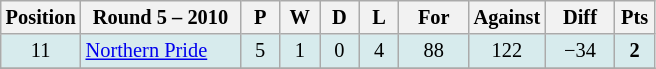<table class="wikitable" style="text-align:center; font-size:85%;">
<tr>
<th width=40 abbr="Position">Position</th>
<th width=100>Round 5 – 2010</th>
<th width=20 abbr="Played">P</th>
<th width=20 abbr="Won">W</th>
<th width=20 abbr="Drawn">D</th>
<th width=20 abbr="Lost">L</th>
<th width=40 abbr="Points for">For</th>
<th width=40 abbr="Points against">Against</th>
<th width=40 abbr="Points difference">Diff</th>
<th width=20 abbr="Points">Pts</th>
</tr>
<tr style="background: #d7ebed;">
<td>11</td>
<td style="text-align:left;"> <a href='#'>Northern Pride</a></td>
<td>5</td>
<td>1</td>
<td>0</td>
<td>4</td>
<td>88</td>
<td>122</td>
<td>−34</td>
<td><strong>2</strong></td>
</tr>
<tr>
</tr>
</table>
